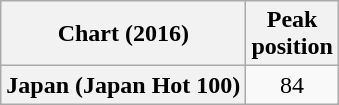<table class="wikitable sortable plainrowheaders">
<tr>
<th>Chart (2016)</th>
<th>Peak<br>position</th>
</tr>
<tr>
<th scope="row">Japan (Japan Hot 100)</th>
<td align="center">84</td>
</tr>
</table>
